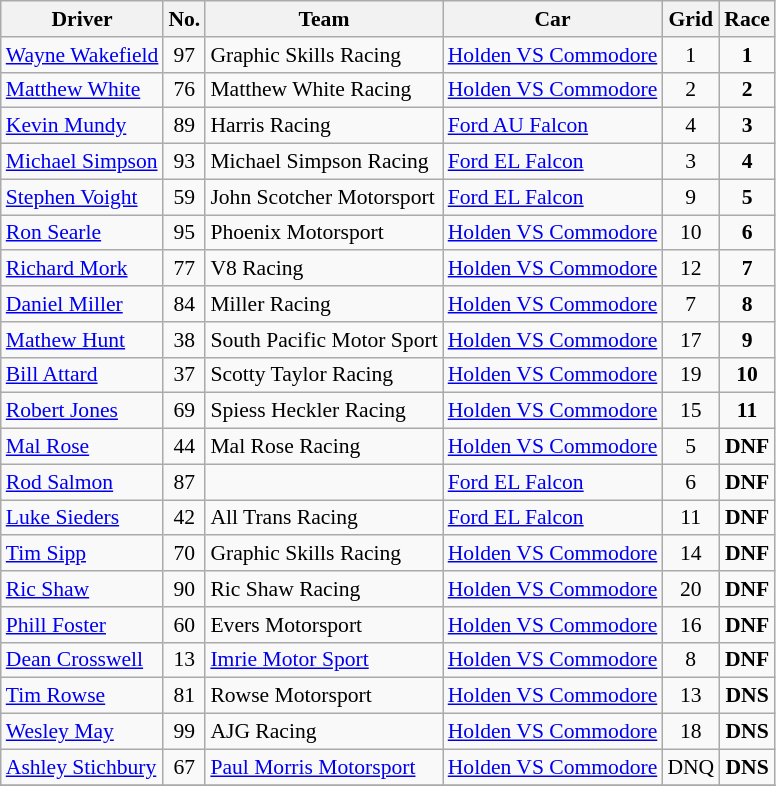<table class="wikitable" style="font-size: 90%">
<tr>
<th>Driver</th>
<th>No.</th>
<th>Team</th>
<th>Car</th>
<th>Grid</th>
<th>Race</th>
</tr>
<tr>
<td> <a href='#'>Wayne Wakefield</a></td>
<td align="center">97</td>
<td>Graphic Skills Racing</td>
<td><a href='#'>Holden VS Commodore</a></td>
<td align="center">1</td>
<td align="center"><strong>1</strong></td>
</tr>
<tr>
<td> <a href='#'>Matthew White</a></td>
<td align="center">76</td>
<td>Matthew White Racing</td>
<td><a href='#'>Holden VS Commodore</a></td>
<td align="center">2</td>
<td align="center"><strong>2</strong></td>
</tr>
<tr>
<td> <a href='#'>Kevin Mundy</a></td>
<td align="center">89</td>
<td>Harris Racing</td>
<td><a href='#'>Ford AU Falcon</a></td>
<td align="center">4</td>
<td align="center"><strong>3</strong></td>
</tr>
<tr>
<td> <a href='#'>Michael Simpson</a></td>
<td align="center">93</td>
<td>Michael Simpson Racing</td>
<td><a href='#'>Ford EL Falcon</a></td>
<td align="center">3</td>
<td align="center"><strong>4</strong></td>
</tr>
<tr>
<td> <a href='#'>Stephen Voight</a></td>
<td align="center">59</td>
<td>John Scotcher Motorsport</td>
<td><a href='#'>Ford EL Falcon</a></td>
<td align="center">9</td>
<td align="center"><strong>5</strong></td>
</tr>
<tr>
<td> <a href='#'>Ron Searle</a></td>
<td align="center">95</td>
<td>Phoenix Motorsport</td>
<td><a href='#'>Holden VS Commodore</a></td>
<td align="center">10</td>
<td align="center"><strong>6</strong></td>
</tr>
<tr>
<td> <a href='#'>Richard Mork</a></td>
<td align="center">77</td>
<td>V8 Racing</td>
<td><a href='#'>Holden VS Commodore</a></td>
<td align="center">12</td>
<td align="center"><strong>7</strong></td>
</tr>
<tr>
<td> <a href='#'>Daniel Miller</a></td>
<td align="center">84</td>
<td>Miller Racing</td>
<td><a href='#'>Holden VS Commodore</a></td>
<td align="center">7</td>
<td align="center"><strong>8</strong></td>
</tr>
<tr>
<td> <a href='#'>Mathew Hunt</a></td>
<td align="center">38</td>
<td>South Pacific Motor Sport</td>
<td><a href='#'>Holden VS Commodore</a></td>
<td align="center">17</td>
<td align="center"><strong>9</strong></td>
</tr>
<tr>
<td> <a href='#'>Bill Attard</a></td>
<td align="center">37</td>
<td>Scotty Taylor Racing</td>
<td><a href='#'>Holden VS Commodore</a></td>
<td align="center">19</td>
<td align="center"><strong>10</strong></td>
</tr>
<tr>
<td> <a href='#'>Robert Jones</a></td>
<td align="center">69</td>
<td>Spiess Heckler Racing</td>
<td><a href='#'>Holden VS Commodore</a></td>
<td align="center">15</td>
<td align="center"><strong>11</strong></td>
</tr>
<tr>
<td> <a href='#'>Mal Rose</a></td>
<td align="center">44</td>
<td>Mal Rose Racing</td>
<td><a href='#'>Holden VS Commodore</a></td>
<td align="center">5</td>
<td align="center"><strong>DNF</strong></td>
</tr>
<tr>
<td> <a href='#'>Rod Salmon</a></td>
<td align="center">87</td>
<td></td>
<td><a href='#'>Ford EL Falcon</a></td>
<td align="center">6</td>
<td align="center"><strong>DNF</strong></td>
</tr>
<tr>
<td> <a href='#'>Luke Sieders</a></td>
<td align="center">42</td>
<td>All Trans Racing</td>
<td><a href='#'>Ford EL Falcon</a></td>
<td align="center">11</td>
<td align="center"><strong>DNF</strong></td>
</tr>
<tr>
<td> <a href='#'>Tim Sipp</a></td>
<td align="center">70</td>
<td>Graphic Skills Racing</td>
<td><a href='#'>Holden VS Commodore</a></td>
<td align="center">14</td>
<td align="center"><strong>DNF</strong></td>
</tr>
<tr>
<td> <a href='#'>Ric Shaw</a></td>
<td align="center">90</td>
<td>Ric Shaw Racing</td>
<td><a href='#'>Holden VS Commodore</a></td>
<td align="center">20</td>
<td align="center"><strong>DNF</strong></td>
</tr>
<tr>
<td> <a href='#'>Phill Foster</a></td>
<td align="center">60</td>
<td>Evers Motorsport</td>
<td><a href='#'>Holden VS Commodore</a></td>
<td align="center">16</td>
<td align="center"><strong>DNF</strong></td>
</tr>
<tr>
<td> <a href='#'>Dean Crosswell</a></td>
<td align="center">13</td>
<td><a href='#'>Imrie Motor Sport</a></td>
<td><a href='#'>Holden VS Commodore</a></td>
<td align="center">8</td>
<td align="center"><strong>DNF</strong></td>
</tr>
<tr>
<td> <a href='#'>Tim Rowse</a></td>
<td align="center">81</td>
<td>Rowse Motorsport</td>
<td><a href='#'>Holden VS Commodore</a></td>
<td align="center">13</td>
<td align="center"><strong>DNS</strong></td>
</tr>
<tr>
<td> <a href='#'>Wesley May</a></td>
<td align="center">99</td>
<td>AJG Racing</td>
<td><a href='#'>Holden VS Commodore</a></td>
<td align="center">18</td>
<td align="center"><strong>DNS</strong></td>
</tr>
<tr>
<td> <a href='#'>Ashley Stichbury</a></td>
<td align="center">67</td>
<td><a href='#'>Paul Morris Motorsport</a></td>
<td><a href='#'>Holden VS Commodore</a></td>
<td align="center">DNQ</td>
<td align="center"><strong>DNS</strong></td>
</tr>
<tr>
</tr>
</table>
